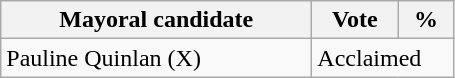<table class="wikitable">
<tr>
<th bgcolor="#DDDDFF" width="200px">Mayoral candidate</th>
<th bgcolor="#DDDDFF" width="50px">Vote</th>
<th bgcolor="#DDDDFF"  width="30px">%</th>
</tr>
<tr>
<td>Pauline Quinlan (X)</td>
<td colspan="2">Acclaimed</td>
</tr>
</table>
